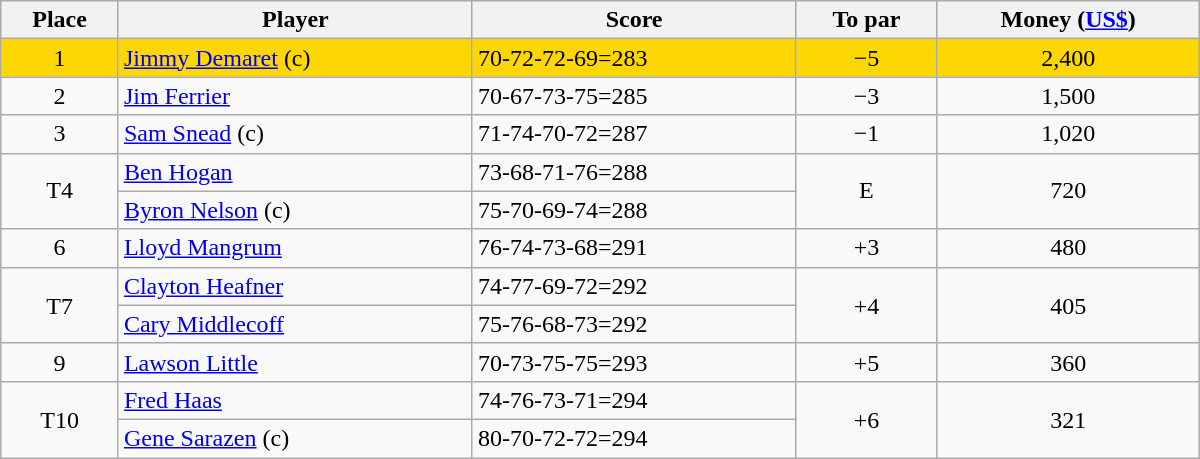<table class="wikitable" style="width:50em; margin-bottom:0">
<tr>
<th>Place</th>
<th>Player</th>
<th>Score</th>
<th>To par</th>
<th>Money (<a href='#'>US$</a>)</th>
</tr>
<tr style="background:gold">
<td align=center>1</td>
<td> <a href='#'>Jimmy Demaret</a> (c)</td>
<td>70-72-72-69=283</td>
<td align=center>−5</td>
<td align=center>2,400</td>
</tr>
<tr>
<td align=center>2</td>
<td> <a href='#'>Jim Ferrier</a></td>
<td>70-67-73-75=285</td>
<td align=center>−3</td>
<td align=center>1,500</td>
</tr>
<tr>
<td align=center>3</td>
<td> <a href='#'>Sam Snead</a> (c)</td>
<td>71-74-70-72=287</td>
<td align=center>−1</td>
<td align=center>1,020</td>
</tr>
<tr>
<td rowspan=2 align=center>T4</td>
<td> <a href='#'>Ben Hogan</a></td>
<td>73-68-71-76=288</td>
<td rowspan=2 align=center>E</td>
<td rowspan=2 align=center>720</td>
</tr>
<tr>
<td> <a href='#'>Byron Nelson</a> (c)</td>
<td>75-70-69-74=288</td>
</tr>
<tr>
<td align=center>6</td>
<td> <a href='#'>Lloyd Mangrum</a></td>
<td>76-74-73-68=291</td>
<td align=center>+3</td>
<td align=center>480</td>
</tr>
<tr>
<td rowspan=2 align=center>T7</td>
<td> <a href='#'>Clayton Heafner</a></td>
<td>74-77-69-72=292</td>
<td rowspan=2 align=center>+4</td>
<td rowspan=2 align=center>405</td>
</tr>
<tr>
<td> <a href='#'>Cary Middlecoff</a></td>
<td>75-76-68-73=292</td>
</tr>
<tr>
<td align=center>9</td>
<td> <a href='#'>Lawson Little</a></td>
<td>70-73-75-75=293</td>
<td align=center>+5</td>
<td align=center>360</td>
</tr>
<tr>
<td rowspan=2 align=center>T10</td>
<td> <a href='#'>Fred Haas</a></td>
<td>74-76-73-71=294</td>
<td rowspan=2 align=center>+6</td>
<td rowspan=2 align=center>321</td>
</tr>
<tr>
<td> <a href='#'>Gene Sarazen</a> (c)</td>
<td>80-70-72-72=294</td>
</tr>
</table>
